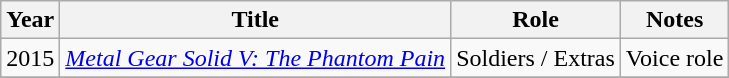<table class="wikitable sortable">
<tr>
<th>Year</th>
<th>Title</th>
<th>Role</th>
<th class="unsortable">Notes</th>
</tr>
<tr>
<td>2015</td>
<td><em><a href='#'>Metal Gear Solid V: The Phantom Pain</a></em></td>
<td>Soldiers / Extras</td>
<td>Voice role</td>
</tr>
<tr>
</tr>
</table>
